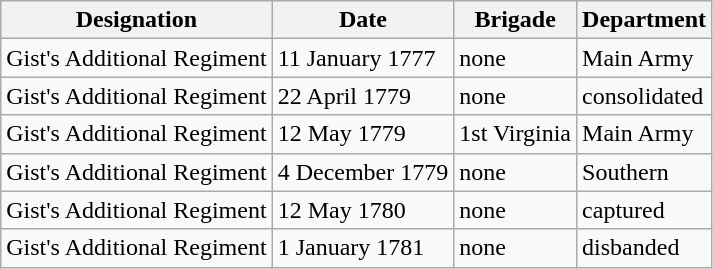<table class="wikitable">
<tr>
<th>Designation</th>
<th>Date</th>
<th>Brigade</th>
<th>Department</th>
</tr>
<tr>
<td>Gist's Additional Regiment</td>
<td>11 January 1777</td>
<td>none</td>
<td>Main Army</td>
</tr>
<tr>
<td>Gist's Additional Regiment</td>
<td>22 April 1779</td>
<td>none</td>
<td>consolidated</td>
</tr>
<tr>
<td>Gist's Additional Regiment</td>
<td>12 May 1779</td>
<td>1st Virginia</td>
<td>Main Army</td>
</tr>
<tr>
<td>Gist's Additional Regiment</td>
<td>4 December 1779</td>
<td>none</td>
<td>Southern</td>
</tr>
<tr>
<td>Gist's Additional Regiment</td>
<td>12 May 1780</td>
<td>none</td>
<td>captured</td>
</tr>
<tr>
<td>Gist's Additional Regiment</td>
<td>1 January 1781</td>
<td>none</td>
<td>disbanded</td>
</tr>
</table>
